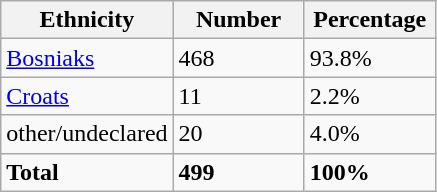<table class="wikitable">
<tr>
<th width="100px">Ethnicity</th>
<th width="80px">Number</th>
<th width="80px">Percentage</th>
</tr>
<tr>
<td><a href='#'>Bosniaks</a></td>
<td>468</td>
<td>93.8%</td>
</tr>
<tr>
<td><a href='#'>Croats</a></td>
<td>11</td>
<td>2.2%</td>
</tr>
<tr>
<td>other/undeclared</td>
<td>20</td>
<td>4.0%</td>
</tr>
<tr>
<td><strong>Total</strong></td>
<td><strong>499</strong></td>
<td><strong>100%</strong></td>
</tr>
</table>
